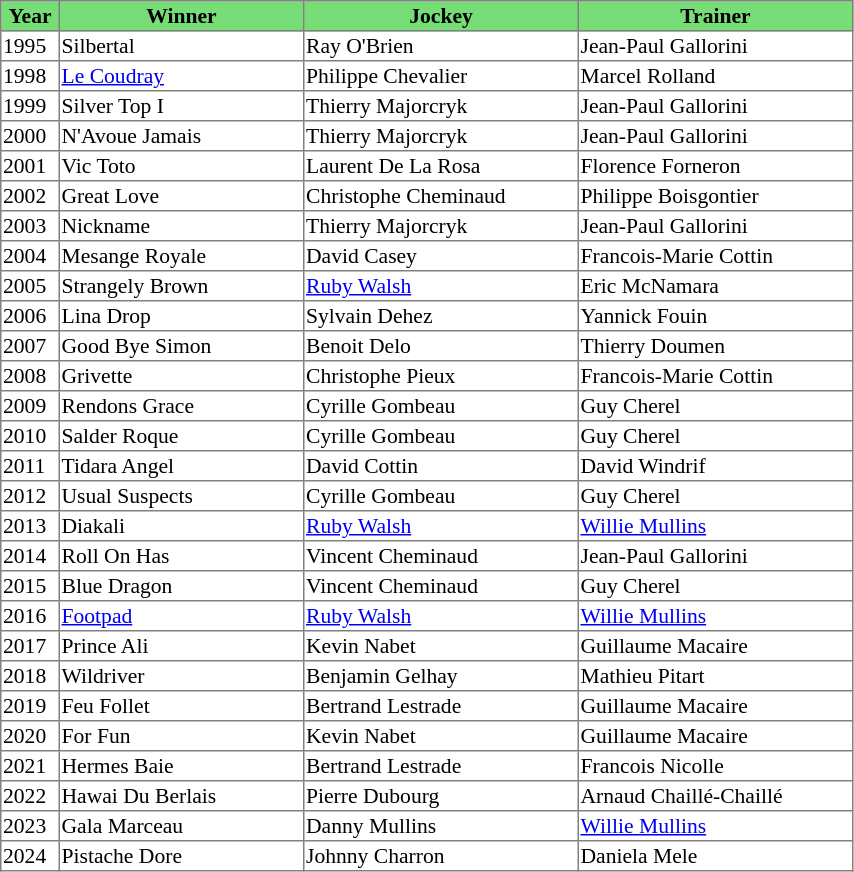<table class = "sortable" | border="1" style="border-collapse: collapse; font-size:90%">
<tr bgcolor="#77dd77" align="center">
<td style="width:36px"><strong>Year</strong></td>
<td style="width:160px"><strong>Winner</strong></td>
<td style="width:180px"><strong>Jockey</strong></td>
<td style="width:180px"><strong>Trainer</strong></td>
</tr>
<tr>
<td>1995</td>
<td>Silbertal</td>
<td>Ray O'Brien</td>
<td>Jean-Paul Gallorini</td>
</tr>
<tr>
<td>1998</td>
<td><a href='#'>Le Coudray</a></td>
<td>Philippe Chevalier</td>
<td>Marcel Rolland</td>
</tr>
<tr>
<td>1999</td>
<td>Silver Top I</td>
<td>Thierry Majorcryk</td>
<td>Jean-Paul Gallorini</td>
</tr>
<tr>
<td>2000</td>
<td>N'Avoue Jamais</td>
<td>Thierry Majorcryk</td>
<td>Jean-Paul Gallorini</td>
</tr>
<tr>
<td>2001</td>
<td>Vic Toto</td>
<td>Laurent De La Rosa</td>
<td>Florence Forneron</td>
</tr>
<tr>
<td>2002</td>
<td>Great Love</td>
<td>Christophe Cheminaud</td>
<td>Philippe Boisgontier</td>
</tr>
<tr>
<td>2003</td>
<td>Nickname</td>
<td>Thierry Majorcryk</td>
<td>Jean-Paul Gallorini</td>
</tr>
<tr>
<td>2004</td>
<td>Mesange Royale</td>
<td>David Casey</td>
<td>Francois-Marie Cottin</td>
</tr>
<tr>
<td>2005</td>
<td>Strangely Brown</td>
<td><a href='#'>Ruby Walsh</a></td>
<td>Eric McNamara</td>
</tr>
<tr>
<td>2006</td>
<td>Lina Drop</td>
<td>Sylvain Dehez</td>
<td>Yannick Fouin</td>
</tr>
<tr>
<td>2007</td>
<td>Good Bye Simon</td>
<td>Benoit Delo</td>
<td>Thierry Doumen</td>
</tr>
<tr>
<td>2008</td>
<td>Grivette</td>
<td>Christophe Pieux</td>
<td>Francois-Marie Cottin</td>
</tr>
<tr>
<td>2009</td>
<td>Rendons Grace</td>
<td>Cyrille Gombeau</td>
<td>Guy Cherel</td>
</tr>
<tr>
<td>2010</td>
<td>Salder Roque</td>
<td>Cyrille Gombeau</td>
<td>Guy Cherel</td>
</tr>
<tr>
<td>2011</td>
<td>Tidara Angel</td>
<td>David Cottin</td>
<td>David Windrif</td>
</tr>
<tr>
<td>2012</td>
<td>Usual Suspects</td>
<td>Cyrille Gombeau</td>
<td>Guy Cherel</td>
</tr>
<tr>
<td>2013</td>
<td>Diakali</td>
<td><a href='#'>Ruby Walsh</a></td>
<td><a href='#'>Willie Mullins</a></td>
</tr>
<tr>
<td>2014</td>
<td>Roll On Has</td>
<td>Vincent Cheminaud</td>
<td>Jean-Paul Gallorini</td>
</tr>
<tr>
<td>2015</td>
<td>Blue Dragon</td>
<td>Vincent Cheminaud</td>
<td>Guy Cherel</td>
</tr>
<tr>
<td>2016</td>
<td><a href='#'>Footpad</a></td>
<td><a href='#'>Ruby Walsh</a></td>
<td><a href='#'>Willie Mullins</a></td>
</tr>
<tr>
<td>2017</td>
<td>Prince Ali</td>
<td>Kevin Nabet</td>
<td>Guillaume Macaire</td>
</tr>
<tr>
<td>2018</td>
<td>Wildriver</td>
<td>Benjamin Gelhay</td>
<td>Mathieu Pitart</td>
</tr>
<tr>
<td>2019</td>
<td>Feu Follet</td>
<td>Bertrand Lestrade</td>
<td>Guillaume Macaire</td>
</tr>
<tr>
<td>2020</td>
<td>For Fun</td>
<td>Kevin Nabet</td>
<td>Guillaume Macaire</td>
</tr>
<tr>
<td>2021</td>
<td>Hermes Baie</td>
<td>Bertrand Lestrade</td>
<td>Francois Nicolle</td>
</tr>
<tr>
<td>2022</td>
<td>Hawai Du Berlais</td>
<td>Pierre Dubourg</td>
<td>Arnaud Chaillé-Chaillé</td>
</tr>
<tr>
<td>2023</td>
<td>Gala Marceau</td>
<td>Danny Mullins</td>
<td><a href='#'>Willie Mullins</a></td>
</tr>
<tr>
<td>2024</td>
<td>Pistache Dore</td>
<td>Johnny Charron</td>
<td>Daniela Mele</td>
</tr>
</table>
